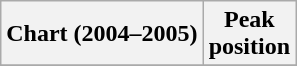<table class="wikitable">
<tr>
<th>Chart (2004–2005)</th>
<th>Peak<br>position</th>
</tr>
<tr>
</tr>
</table>
